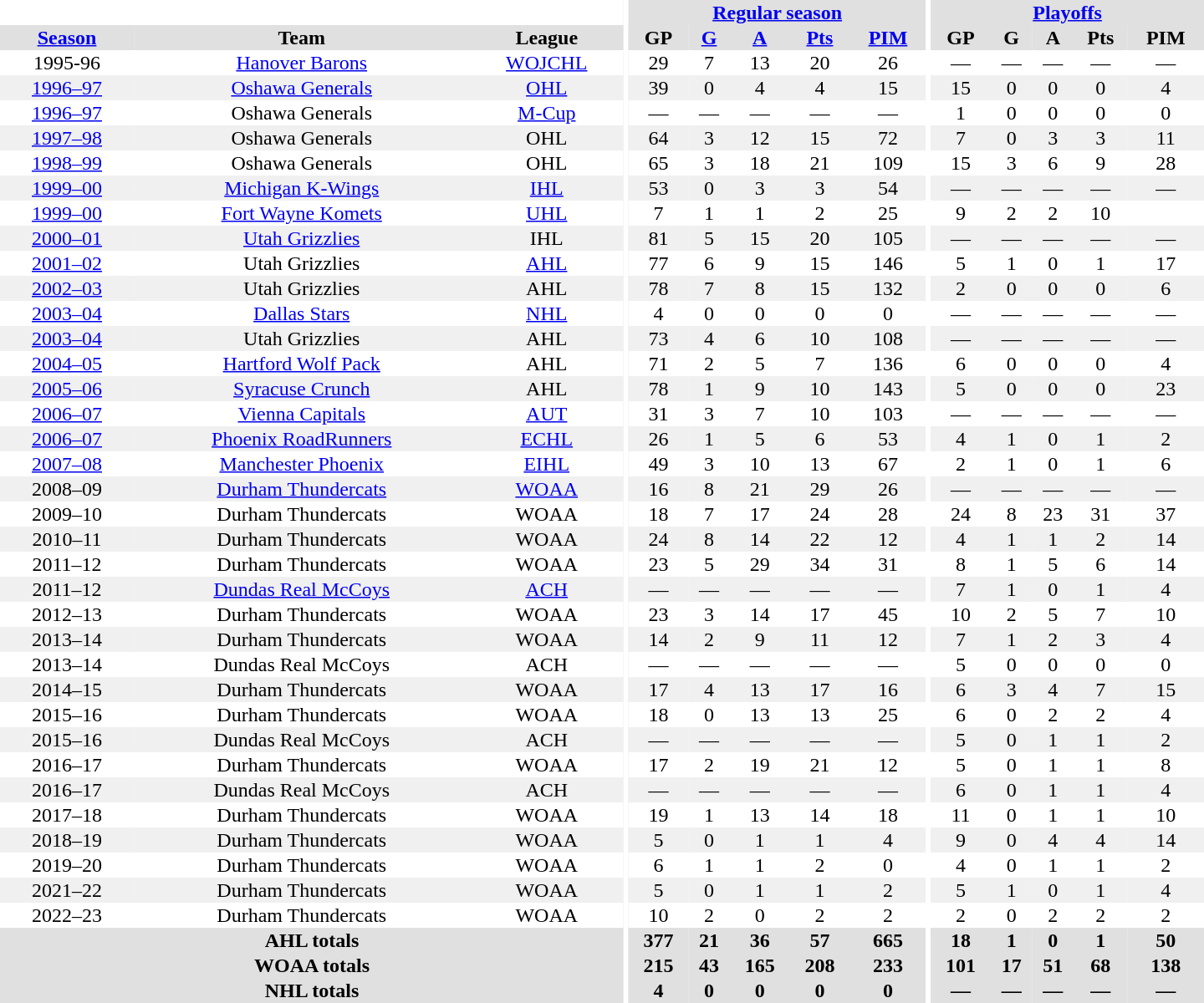<table border="0" cellpadding="1" cellspacing="0" style="text-align:center; width:60em">
<tr bgcolor="#e0e0e0">
<th colspan="3" bgcolor="#ffffff"></th>
<th rowspan="100" bgcolor="#ffffff"></th>
<th colspan="5"><a href='#'>Regular season</a></th>
<th rowspan="100" bgcolor="#ffffff"></th>
<th colspan="5"><a href='#'>Playoffs</a></th>
</tr>
<tr bgcolor="#e0e0e0">
<th><a href='#'>Season</a></th>
<th>Team</th>
<th>League</th>
<th>GP</th>
<th><a href='#'>G</a></th>
<th><a href='#'>A</a></th>
<th><a href='#'>Pts</a></th>
<th><a href='#'>PIM</a></th>
<th>GP</th>
<th>G</th>
<th>A</th>
<th>Pts</th>
<th>PIM</th>
</tr>
<tr>
<td>1995-96</td>
<td><a href='#'>Hanover Barons</a></td>
<td><a href='#'>WOJCHL</a></td>
<td>29</td>
<td>7</td>
<td>13</td>
<td>20</td>
<td>26</td>
<td>—</td>
<td>—</td>
<td>—</td>
<td>—</td>
<td>—</td>
</tr>
<tr bgcolor="#f0f0f0">
<td><a href='#'>1996–97</a></td>
<td><a href='#'>Oshawa Generals</a></td>
<td><a href='#'>OHL</a></td>
<td>39</td>
<td>0</td>
<td>4</td>
<td>4</td>
<td>15</td>
<td>15</td>
<td>0</td>
<td>0</td>
<td>0</td>
<td>4</td>
</tr>
<tr>
<td><a href='#'>1996–97</a></td>
<td>Oshawa Generals</td>
<td><a href='#'>M-Cup</a></td>
<td>—</td>
<td>—</td>
<td>—</td>
<td>—</td>
<td>—</td>
<td>1</td>
<td>0</td>
<td>0</td>
<td>0</td>
<td>0</td>
</tr>
<tr bgcolor="#f0f0f0">
<td><a href='#'>1997–98</a></td>
<td>Oshawa Generals</td>
<td>OHL</td>
<td>64</td>
<td>3</td>
<td>12</td>
<td>15</td>
<td>72</td>
<td>7</td>
<td>0</td>
<td>3</td>
<td>3</td>
<td>11</td>
</tr>
<tr>
<td><a href='#'>1998–99</a></td>
<td>Oshawa Generals</td>
<td>OHL</td>
<td>65</td>
<td>3</td>
<td>18</td>
<td>21</td>
<td>109</td>
<td>15</td>
<td>3</td>
<td>6</td>
<td>9</td>
<td>28</td>
</tr>
<tr bgcolor="#f0f0f0">
<td><a href='#'>1999–00</a></td>
<td><a href='#'>Michigan K-Wings</a></td>
<td><a href='#'>IHL</a></td>
<td>53</td>
<td>0</td>
<td>3</td>
<td>3</td>
<td>54</td>
<td>—</td>
<td>—</td>
<td>—</td>
<td>—</td>
<td>—</td>
</tr>
<tr>
<td><a href='#'>1999–00</a></td>
<td><a href='#'>Fort Wayne Komets</a></td>
<td><a href='#'>UHL</a></td>
<td>7</td>
<td>1</td>
<td>1</td>
<td>2</td>
<td>25</td>
<td>9</td>
<td 0>2</td>
<td>2</td>
<td>10</td>
</tr>
<tr bgcolor="#f0f0f0">
<td><a href='#'>2000–01</a></td>
<td><a href='#'>Utah Grizzlies</a></td>
<td>IHL</td>
<td>81</td>
<td>5</td>
<td>15</td>
<td>20</td>
<td>105</td>
<td>—</td>
<td>—</td>
<td>—</td>
<td>—</td>
<td>—</td>
</tr>
<tr>
<td><a href='#'>2001–02</a></td>
<td>Utah Grizzlies</td>
<td><a href='#'>AHL</a></td>
<td>77</td>
<td>6</td>
<td>9</td>
<td>15</td>
<td>146</td>
<td>5</td>
<td>1</td>
<td>0</td>
<td>1</td>
<td>17</td>
</tr>
<tr bgcolor="#f0f0f0">
<td><a href='#'>2002–03</a></td>
<td>Utah Grizzlies</td>
<td>AHL</td>
<td>78</td>
<td>7</td>
<td>8</td>
<td>15</td>
<td>132</td>
<td>2</td>
<td>0</td>
<td>0</td>
<td>0</td>
<td>6</td>
</tr>
<tr>
<td><a href='#'>2003–04</a></td>
<td><a href='#'>Dallas Stars</a></td>
<td><a href='#'>NHL</a></td>
<td>4</td>
<td>0</td>
<td>0</td>
<td>0</td>
<td>0</td>
<td>—</td>
<td>—</td>
<td>—</td>
<td>—</td>
<td>—</td>
</tr>
<tr bgcolor="#f0f0f0">
<td><a href='#'>2003–04</a></td>
<td>Utah Grizzlies</td>
<td>AHL</td>
<td>73</td>
<td>4</td>
<td>6</td>
<td>10</td>
<td>108</td>
<td>—</td>
<td>—</td>
<td>—</td>
<td>—</td>
<td>—</td>
</tr>
<tr>
<td><a href='#'>2004–05</a></td>
<td><a href='#'>Hartford Wolf Pack</a></td>
<td>AHL</td>
<td>71</td>
<td>2</td>
<td>5</td>
<td>7</td>
<td>136</td>
<td>6</td>
<td>0</td>
<td>0</td>
<td>0</td>
<td>4</td>
</tr>
<tr bgcolor="#f0f0f0">
<td><a href='#'>2005–06</a></td>
<td><a href='#'>Syracuse Crunch</a></td>
<td>AHL</td>
<td>78</td>
<td>1</td>
<td>9</td>
<td>10</td>
<td>143</td>
<td>5</td>
<td>0</td>
<td>0</td>
<td>0</td>
<td>23</td>
</tr>
<tr>
<td><a href='#'>2006–07</a></td>
<td><a href='#'>Vienna Capitals</a></td>
<td><a href='#'>AUT</a></td>
<td>31</td>
<td>3</td>
<td>7</td>
<td>10</td>
<td>103</td>
<td>—</td>
<td>—</td>
<td>—</td>
<td>—</td>
<td>—</td>
</tr>
<tr bgcolor="#f0f0f0">
<td><a href='#'>2006–07</a></td>
<td><a href='#'>Phoenix RoadRunners</a></td>
<td><a href='#'>ECHL</a></td>
<td>26</td>
<td>1</td>
<td>5</td>
<td>6</td>
<td>53</td>
<td>4</td>
<td>1</td>
<td>0</td>
<td>1</td>
<td>2</td>
</tr>
<tr>
<td><a href='#'>2007–08</a></td>
<td><a href='#'>Manchester Phoenix</a></td>
<td><a href='#'>EIHL</a></td>
<td>49</td>
<td>3</td>
<td>10</td>
<td>13</td>
<td>67</td>
<td>2</td>
<td>1</td>
<td>0</td>
<td>1</td>
<td>6</td>
</tr>
<tr bgcolor="#f0f0f0">
<td>2008–09</td>
<td><a href='#'>Durham Thundercats</a></td>
<td><a href='#'>WOAA</a></td>
<td>16</td>
<td>8</td>
<td>21</td>
<td>29</td>
<td>26</td>
<td>—</td>
<td>—</td>
<td>—</td>
<td>—</td>
<td>—</td>
</tr>
<tr>
<td>2009–10</td>
<td>Durham Thundercats</td>
<td>WOAA</td>
<td>18</td>
<td>7</td>
<td>17</td>
<td>24</td>
<td>28</td>
<td>24</td>
<td>8</td>
<td>23</td>
<td>31</td>
<td>37</td>
</tr>
<tr bgcolor="#f0f0f0">
<td>2010–11</td>
<td>Durham Thundercats</td>
<td>WOAA</td>
<td>24</td>
<td>8</td>
<td>14</td>
<td>22</td>
<td>12</td>
<td>4</td>
<td>1</td>
<td>1</td>
<td>2</td>
<td>14</td>
</tr>
<tr>
<td>2011–12</td>
<td>Durham Thundercats</td>
<td>WOAA</td>
<td>23</td>
<td>5</td>
<td>29</td>
<td>34</td>
<td>31</td>
<td>8</td>
<td>1</td>
<td>5</td>
<td>6</td>
<td>14</td>
</tr>
<tr bgcolor="#f0f0f0">
<td>2011–12</td>
<td><a href='#'>Dundas Real McCoys</a></td>
<td><a href='#'>ACH</a></td>
<td>—</td>
<td>—</td>
<td>—</td>
<td>—</td>
<td>—</td>
<td>7</td>
<td>1</td>
<td>0</td>
<td>1</td>
<td>4</td>
</tr>
<tr>
<td>2012–13</td>
<td>Durham Thundercats</td>
<td>WOAA</td>
<td>23</td>
<td>3</td>
<td>14</td>
<td>17</td>
<td>45</td>
<td>10</td>
<td>2</td>
<td>5</td>
<td>7</td>
<td>10</td>
</tr>
<tr bgcolor="#f0f0f0">
<td>2013–14</td>
<td>Durham Thundercats</td>
<td>WOAA</td>
<td>14</td>
<td>2</td>
<td>9</td>
<td>11</td>
<td>12</td>
<td>7</td>
<td>1</td>
<td>2</td>
<td>3</td>
<td>4</td>
</tr>
<tr>
<td>2013–14</td>
<td>Dundas Real McCoys</td>
<td>ACH</td>
<td>—</td>
<td>—</td>
<td>—</td>
<td>—</td>
<td>—</td>
<td>5</td>
<td>0</td>
<td>0</td>
<td>0</td>
<td>0</td>
</tr>
<tr bgcolor="#f0f0f0">
<td>2014–15</td>
<td>Durham Thundercats</td>
<td>WOAA</td>
<td>17</td>
<td>4</td>
<td>13</td>
<td>17</td>
<td>16</td>
<td>6</td>
<td>3</td>
<td>4</td>
<td>7</td>
<td>15</td>
</tr>
<tr>
<td>2015–16</td>
<td>Durham Thundercats</td>
<td>WOAA</td>
<td>18</td>
<td>0</td>
<td>13</td>
<td>13</td>
<td>25</td>
<td>6</td>
<td>0</td>
<td>2</td>
<td>2</td>
<td>4</td>
</tr>
<tr bgcolor="#f0f0f0">
<td>2015–16</td>
<td>Dundas Real McCoys</td>
<td>ACH</td>
<td>—</td>
<td>—</td>
<td>—</td>
<td>—</td>
<td>—</td>
<td>5</td>
<td>0</td>
<td>1</td>
<td>1</td>
<td>2</td>
</tr>
<tr>
<td>2016–17</td>
<td>Durham Thundercats</td>
<td>WOAA</td>
<td>17</td>
<td>2</td>
<td>19</td>
<td>21</td>
<td>12</td>
<td>5</td>
<td>0</td>
<td>1</td>
<td>1</td>
<td>8</td>
</tr>
<tr bgcolor="#f0f0f0">
<td>2016–17</td>
<td>Dundas Real McCoys</td>
<td>ACH</td>
<td>—</td>
<td>—</td>
<td>—</td>
<td>—</td>
<td>—</td>
<td>6</td>
<td>0</td>
<td>1</td>
<td>1</td>
<td>4</td>
</tr>
<tr>
<td>2017–18</td>
<td>Durham Thundercats</td>
<td>WOAA</td>
<td>19</td>
<td>1</td>
<td>13</td>
<td>14</td>
<td>18</td>
<td>11</td>
<td>0</td>
<td>1</td>
<td>1</td>
<td>10</td>
</tr>
<tr bgcolor="#f0f0f0">
<td>2018–19</td>
<td>Durham Thundercats</td>
<td>WOAA</td>
<td>5</td>
<td>0</td>
<td>1</td>
<td>1</td>
<td>4</td>
<td>9</td>
<td>0</td>
<td>4</td>
<td>4</td>
<td>14</td>
</tr>
<tr>
<td>2019–20</td>
<td>Durham Thundercats</td>
<td>WOAA</td>
<td>6</td>
<td>1</td>
<td>1</td>
<td>2</td>
<td>0</td>
<td>4</td>
<td>0</td>
<td>1</td>
<td>1</td>
<td>2</td>
</tr>
<tr bgcolor="#f0f0f0">
<td>2021–22</td>
<td>Durham Thundercats</td>
<td>WOAA</td>
<td>5</td>
<td>0</td>
<td>1</td>
<td>1</td>
<td>2</td>
<td>5</td>
<td>1</td>
<td>0</td>
<td>1</td>
<td>4</td>
</tr>
<tr>
<td>2022–23</td>
<td>Durham Thundercats</td>
<td>WOAA</td>
<td>10</td>
<td>2</td>
<td>0</td>
<td>2</td>
<td>2</td>
<td>2</td>
<td>0</td>
<td>2</td>
<td>2</td>
<td>2</td>
</tr>
<tr bgcolor="#e0e0e0">
<th colspan="3">AHL totals</th>
<th>377</th>
<th>21</th>
<th>36</th>
<th>57</th>
<th>665</th>
<th>18</th>
<th>1</th>
<th>0</th>
<th>1</th>
<th>50</th>
</tr>
<tr bgcolor="#e0e0e0">
<th colspan="3">WOAA totals</th>
<th>215</th>
<th>43</th>
<th>165</th>
<th>208</th>
<th>233</th>
<th>101</th>
<th>17</th>
<th>51</th>
<th>68</th>
<th>138</th>
</tr>
<tr bgcolor="#e0e0e0">
<th colspan="3">NHL totals</th>
<th>4</th>
<th>0</th>
<th>0</th>
<th>0</th>
<th>0</th>
<th>—</th>
<th>—</th>
<th>—</th>
<th>—</th>
<th>—</th>
</tr>
</table>
